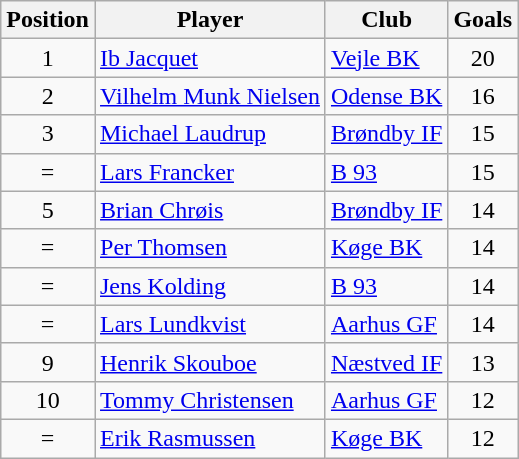<table class="wikitable" style="text-align: center;">
<tr>
<th>Position</th>
<th>Player</th>
<th>Club</th>
<th>Goals</th>
</tr>
<tr>
<td>1</td>
<td align="left"><a href='#'>Ib Jacquet</a></td>
<td align="left"><a href='#'>Vejle BK</a></td>
<td>20</td>
</tr>
<tr>
<td>2</td>
<td align="left"><a href='#'>Vilhelm Munk Nielsen</a></td>
<td align="left"><a href='#'>Odense BK</a></td>
<td>16</td>
</tr>
<tr>
<td>3</td>
<td align="left"><a href='#'>Michael Laudrup</a></td>
<td align="left"><a href='#'>Brøndby IF</a></td>
<td>15</td>
</tr>
<tr>
<td>=</td>
<td align="left"><a href='#'>Lars Francker</a></td>
<td align="left"><a href='#'>B 93</a></td>
<td>15</td>
</tr>
<tr>
<td>5</td>
<td align="left"><a href='#'>Brian Chrøis</a></td>
<td align="left"><a href='#'>Brøndby IF</a></td>
<td>14</td>
</tr>
<tr>
<td>=</td>
<td align="left"><a href='#'>Per Thomsen</a></td>
<td align="left"><a href='#'>Køge BK</a></td>
<td>14</td>
</tr>
<tr>
<td>=</td>
<td align="left"><a href='#'>Jens Kolding</a></td>
<td align="left"><a href='#'>B 93</a></td>
<td>14</td>
</tr>
<tr>
<td>=</td>
<td align="left"><a href='#'>Lars Lundkvist</a></td>
<td align="left"><a href='#'>Aarhus GF</a></td>
<td>14</td>
</tr>
<tr>
<td>9</td>
<td align="left"><a href='#'>Henrik Skouboe</a></td>
<td align="left"><a href='#'>Næstved IF</a></td>
<td>13</td>
</tr>
<tr>
<td>10</td>
<td align="left"><a href='#'>Tommy Christensen</a></td>
<td align="left"><a href='#'>Aarhus GF</a></td>
<td>12</td>
</tr>
<tr>
<td>=</td>
<td align="left"><a href='#'>Erik Rasmussen</a></td>
<td align="left"><a href='#'>Køge BK</a></td>
<td>12</td>
</tr>
</table>
